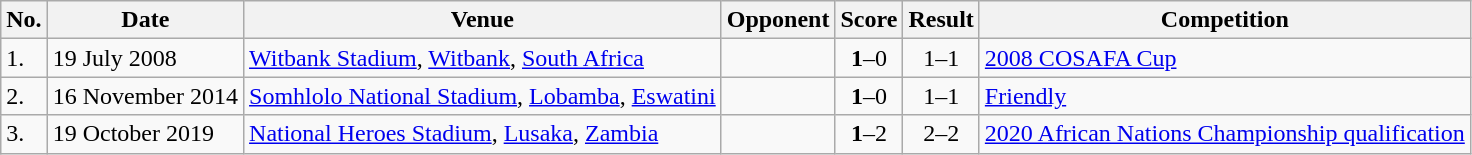<table class="wikitable">
<tr>
<th>No.</th>
<th>Date</th>
<th>Venue</th>
<th>Opponent</th>
<th>Score</th>
<th>Result</th>
<th>Competition</th>
</tr>
<tr>
<td>1.</td>
<td>19 July 2008</td>
<td><a href='#'>Witbank Stadium</a>, <a href='#'>Witbank</a>, <a href='#'>South Africa</a></td>
<td></td>
<td align=center><strong>1</strong>–0</td>
<td align=center>1–1</td>
<td><a href='#'>2008 COSAFA Cup</a></td>
</tr>
<tr>
<td>2.</td>
<td>16 November 2014</td>
<td><a href='#'>Somhlolo National Stadium</a>, <a href='#'>Lobamba</a>, <a href='#'>Eswatini</a></td>
<td></td>
<td align=center><strong>1</strong>–0</td>
<td align=center>1–1</td>
<td><a href='#'>Friendly</a></td>
</tr>
<tr>
<td>3.</td>
<td>19 October 2019</td>
<td><a href='#'>National Heroes Stadium</a>, <a href='#'>Lusaka</a>, <a href='#'>Zambia</a></td>
<td></td>
<td align=center><strong>1</strong>–2</td>
<td align=center>2–2</td>
<td><a href='#'>2020 African Nations Championship qualification</a></td>
</tr>
</table>
